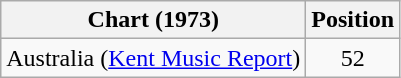<table class="wikitable">
<tr>
<th>Chart (1973)</th>
<th>Position</th>
</tr>
<tr>
<td>Australia (<a href='#'>Kent Music Report</a>)</td>
<td align="center">52</td>
</tr>
</table>
